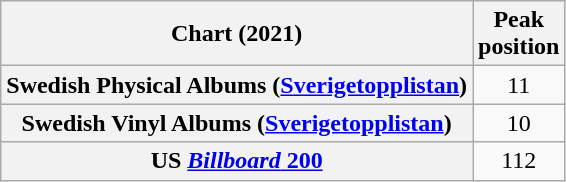<table class="wikitable sortable plainrowheaders" style="text-align:center">
<tr>
<th scope="col">Chart (2021)</th>
<th scope="col">Peak<br>position</th>
</tr>
<tr>
<th scope="row">Swedish Physical Albums (<a href='#'>Sverigetopplistan</a>)</th>
<td>11</td>
</tr>
<tr>
<th scope="row">Swedish Vinyl Albums (<a href='#'>Sverigetopplistan</a>)</th>
<td>10</td>
</tr>
<tr>
<th scope="row">US <a href='#'><em>Billboard</em> 200</a></th>
<td>112</td>
</tr>
</table>
